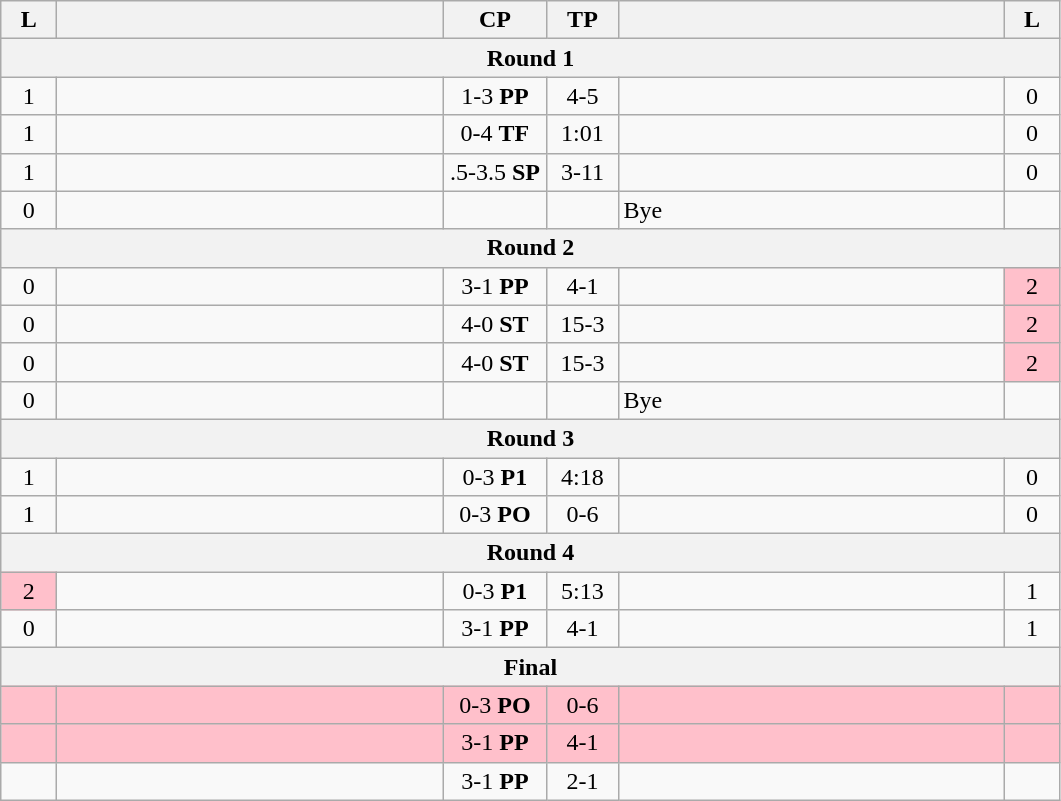<table class="wikitable" style="text-align: center;" |>
<tr>
<th width="30">L</th>
<th width="250"></th>
<th width="62">CP</th>
<th width="40">TP</th>
<th width="250"></th>
<th width="30">L</th>
</tr>
<tr>
<th colspan="7">Round 1</th>
</tr>
<tr>
<td>1</td>
<td style="text-align:left;"></td>
<td>1-3 <strong>PP</strong></td>
<td>4-5</td>
<td style="text-align:left;"><strong></strong></td>
<td>0</td>
</tr>
<tr>
<td>1</td>
<td style="text-align:left;"></td>
<td>0-4 <strong>TF</strong></td>
<td>1:01</td>
<td style="text-align:left;"><strong></strong></td>
<td>0</td>
</tr>
<tr>
<td>1</td>
<td style="text-align:left;"></td>
<td>.5-3.5 <strong>SP</strong></td>
<td>3-11</td>
<td style="text-align:left;"><strong></strong></td>
<td>0</td>
</tr>
<tr>
<td>0</td>
<td style="text-align:left;"><strong></strong></td>
<td></td>
<td></td>
<td style="text-align:left;">Bye</td>
<td></td>
</tr>
<tr>
<th colspan="7">Round 2</th>
</tr>
<tr>
<td>0</td>
<td style="text-align:left;"><strong></strong></td>
<td>3-1 <strong>PP</strong></td>
<td>4-1</td>
<td style="text-align:left;"></td>
<td bgcolor=pink>2</td>
</tr>
<tr>
<td>0</td>
<td style="text-align:left;"><strong></strong></td>
<td>4-0 <strong>ST</strong></td>
<td>15-3</td>
<td style="text-align:left;"></td>
<td bgcolor=pink>2</td>
</tr>
<tr>
<td>0</td>
<td style="text-align:left;"><strong></strong></td>
<td>4-0 <strong>ST</strong></td>
<td>15-3</td>
<td style="text-align:left;"></td>
<td bgcolor=pink>2</td>
</tr>
<tr>
<td>0</td>
<td style="text-align:left;"><strong></strong></td>
<td></td>
<td></td>
<td style="text-align:left;">Bye</td>
<td></td>
</tr>
<tr>
<th colspan="7">Round 3</th>
</tr>
<tr>
<td>1</td>
<td style="text-align:left;"></td>
<td>0-3 <strong>P1</strong></td>
<td>4:18</td>
<td style="text-align:left;"><strong></strong></td>
<td>0</td>
</tr>
<tr>
<td>1</td>
<td style="text-align:left;"></td>
<td>0-3 <strong>PO</strong></td>
<td>0-6</td>
<td style="text-align:left;"><strong></strong></td>
<td>0</td>
</tr>
<tr>
<th colspan="7">Round 4</th>
</tr>
<tr>
<td bgcolor=pink>2</td>
<td style="text-align:left;"></td>
<td>0-3 <strong>P1</strong></td>
<td>5:13</td>
<td style="text-align:left;"><strong></strong></td>
<td>1</td>
</tr>
<tr>
<td>0</td>
<td style="text-align:left;"><strong></strong></td>
<td>3-1 <strong>PP</strong></td>
<td>4-1</td>
<td style="text-align:left;"></td>
<td>1</td>
</tr>
<tr>
<th colspan="7">Final</th>
</tr>
<tr bgcolor=#FFC0CB>
<td></td>
<td style="text-align:left;"></td>
<td>0-3 <strong>PO</strong></td>
<td>0-6</td>
<td style="text-align:left;"><strong></strong></td>
<td></td>
</tr>
<tr bgcolor=#FFC0CB>
<td></td>
<td style="text-align:left;"><strong></strong></td>
<td>3-1 <strong>PP</strong></td>
<td>4-1</td>
<td style="text-align:left;"></td>
<td></td>
</tr>
<tr>
<td></td>
<td style="text-align:left;"><strong></strong></td>
<td>3-1 <strong>PP</strong></td>
<td>2-1</td>
<td style="text-align:left;"></td>
<td></td>
</tr>
</table>
